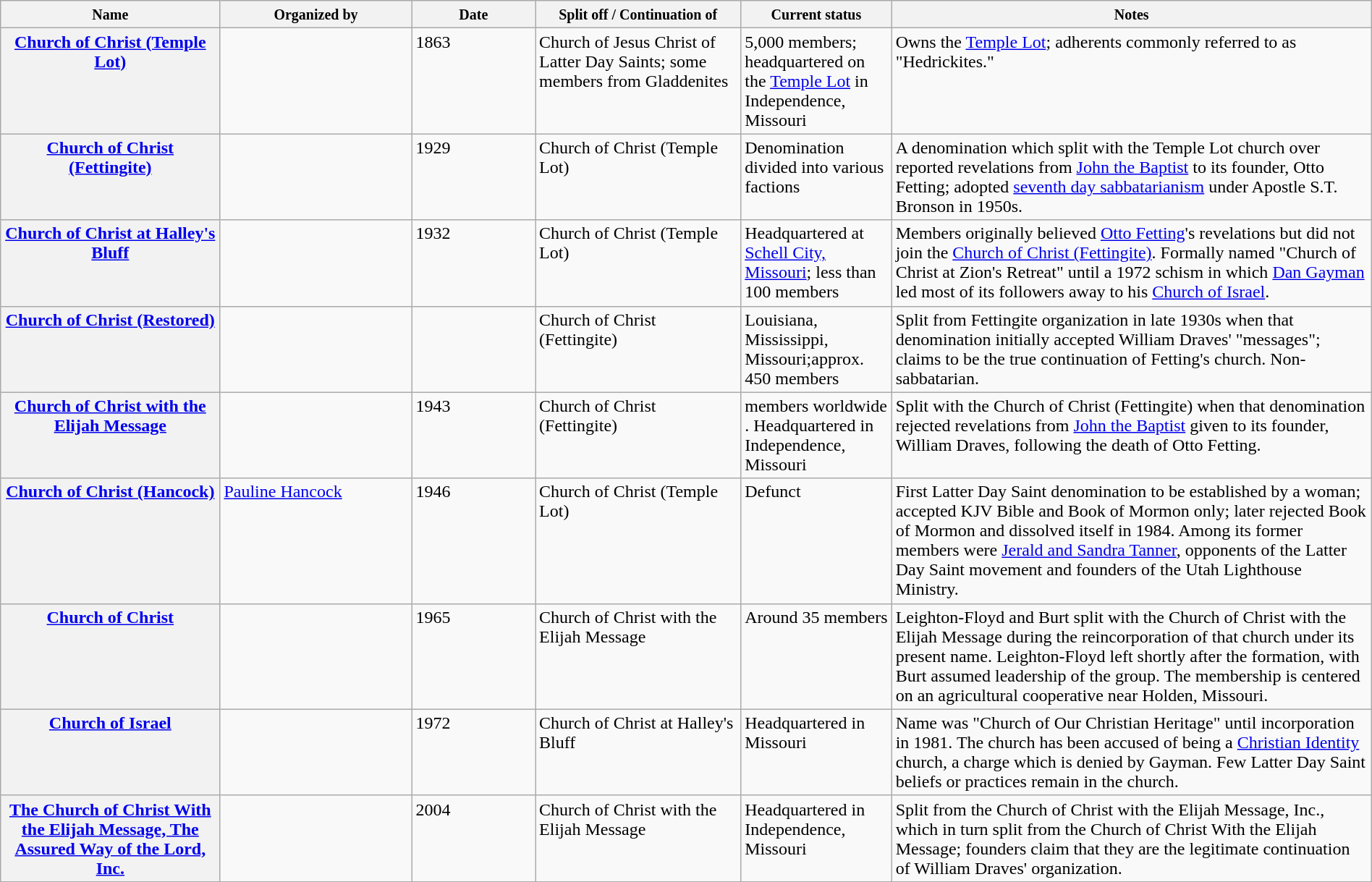<table class="wikitable sortable" style="width: 100%;">
<tr>
<th width="16%"><small>Name</small></th>
<th width="14%"><small>Organized by</small></th>
<th width="9%"><small>Date</small></th>
<th width="15%" class="unsortable"><small>Split off / Continuation of</small></th>
<th width="11%" class="unsortable"><small>Current status</small></th>
<th width="35%" class="unsortable"><small>Notes</small></th>
</tr>
<tr valign="top">
<th><a href='#'>Church of Christ (Temple Lot)</a></th>
<td></td>
<td>1863</td>
<td>Church of Jesus Christ of Latter Day Saints; some members from Gladdenites</td>
<td>5,000 members; headquartered on the <a href='#'>Temple Lot</a> in Independence, Missouri</td>
<td>Owns the <a href='#'>Temple Lot</a>; adherents commonly referred to as "Hedrickites."</td>
</tr>
<tr valign="top">
<th><a href='#'>Church of Christ (Fettingite)</a></th>
<td></td>
<td>1929</td>
<td>Church of Christ (Temple Lot)</td>
<td>Denomination divided into various factions</td>
<td>A denomination which split with the Temple Lot church over reported revelations from <a href='#'>John the Baptist</a> to its founder, Otto Fetting; adopted <a href='#'>seventh day sabbatarianism</a> under Apostle S.T. Bronson in 1950s.</td>
</tr>
<tr valign="top">
<th><a href='#'>Church of Christ at Halley's Bluff</a></th>
<td></td>
<td>1932</td>
<td>Church of Christ (Temple Lot)</td>
<td>Headquartered at <a href='#'>Schell City, Missouri</a>; less than 100 members</td>
<td>Members originally believed <a href='#'>Otto Fetting</a>'s revelations but did not join the <a href='#'>Church of Christ (Fettingite)</a>. Formally named "Church of Christ at Zion's Retreat" until a 1972 schism in which <a href='#'>Dan Gayman</a> led most of its followers away to his <a href='#'>Church of Israel</a>.</td>
</tr>
<tr valign="top">
<th><a href='#'>Church of Christ (Restored)</a></th>
<td></td>
<td></td>
<td>Church of Christ (Fettingite)</td>
<td>Louisiana, Mississippi, Missouri;approx. 450 members</td>
<td>Split from Fettingite organization in late 1930s when that denomination initially accepted William Draves' "messages"; claims to be the true continuation of Fetting's church. Non-sabbatarian.</td>
</tr>
<tr valign="top">
<th><a href='#'>Church of Christ with the Elijah Message</a></th>
<td></td>
<td>1943</td>
<td>Church of Christ (Fettingite)</td>
<td> members worldwide . Headquartered in Independence, Missouri</td>
<td>Split with the Church of Christ (Fettingite) when that denomination rejected revelations from <a href='#'>John the Baptist</a> given to its founder, William Draves, following the death of Otto Fetting.</td>
</tr>
<tr valign="top">
<th><a href='#'>Church of Christ (Hancock)</a></th>
<td><a href='#'>Pauline Hancock</a></td>
<td>1946</td>
<td>Church of Christ (Temple Lot)</td>
<td>Defunct </td>
<td>First Latter Day Saint denomination to be established by a woman; accepted KJV Bible and Book of Mormon only; later rejected Book of Mormon and dissolved itself in 1984. Among its former members were <a href='#'>Jerald and Sandra Tanner</a>, opponents of the Latter Day Saint movement and founders of the Utah Lighthouse Ministry.</td>
</tr>
<tr valign="top">
<th><a href='#'>Church of Christ</a></th>
<td></td>
<td>1965</td>
<td>Church of Christ with the Elijah Message</td>
<td>Around 35 members</td>
<td>Leighton-Floyd and Burt split with the Church of Christ with the Elijah Message during the reincorporation of that church under its present name. Leighton-Floyd left shortly after the formation, with Burt assumed leadership of the group. The membership is centered on an agricultural cooperative near Holden, Missouri.</td>
</tr>
<tr valign="top">
<th><a href='#'>Church of Israel</a></th>
<td></td>
<td>1972</td>
<td>Church of Christ at Halley's Bluff</td>
<td>Headquartered in Missouri</td>
<td>Name was "Church of Our Christian Heritage" until incorporation in 1981. The church has been accused of being a <a href='#'>Christian Identity</a> church, a charge which is denied by Gayman. Few Latter Day Saint beliefs or practices remain in the church.</td>
</tr>
<tr valign="top">
<th><a href='#'>The Church of Christ With the Elijah Message, The Assured Way of the Lord, Inc.</a></th>
<td></td>
<td>2004</td>
<td>Church of Christ with the Elijah Message</td>
<td>Headquartered in Independence, Missouri</td>
<td>Split from the Church of Christ with the Elijah Message, Inc., which in turn split from the Church of Christ With the Elijah Message; founders claim that they are the legitimate continuation of William Draves' organization.</td>
</tr>
</table>
